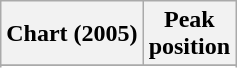<table class="wikitable sortable plainrowheaders">
<tr>
<th scope="col">Chart (2005)</th>
<th scope="col">Peak<br>position</th>
</tr>
<tr>
</tr>
<tr>
</tr>
</table>
